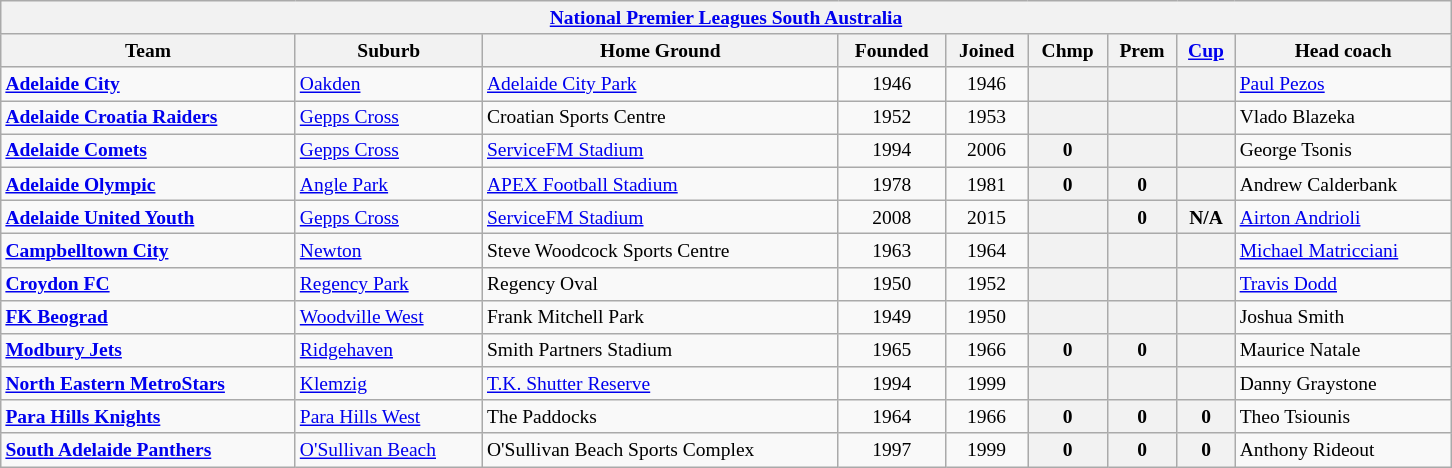<table class="wikitable sortable" style="text-align:left; font-size: 13px; width:968px">
<tr>
<th colspan="9"><a href='#'>National Premier Leagues South Australia</a></th>
</tr>
<tr>
<th>Team</th>
<th>Suburb</th>
<th>Home Ground</th>
<th>Founded</th>
<th>Joined</th>
<th><abbr>Chmp</abbr></th>
<th><abbr>Prem</abbr></th>
<th><a href='#'>Cup</a></th>
<th>Head coach</th>
</tr>
<tr>
<td><strong><a href='#'>Adelaide City</a></strong></td>
<td><a href='#'>Oakden</a></td>
<td><a href='#'>Adelaide City Park</a></td>
<td style="text-align:center;">1946</td>
<td style="text-align:center;">1946</td>
<th></th>
<th></th>
<th></th>
<td><a href='#'>Paul Pezos</a></td>
</tr>
<tr>
<td><strong><a href='#'>Adelaide Croatia Raiders</a></strong></td>
<td><a href='#'>Gepps Cross</a></td>
<td>Croatian Sports Centre</td>
<td style="text-align:center;">1952</td>
<td style="text-align:center;">1953</td>
<th></th>
<th></th>
<th></th>
<td>Vlado Blazeka</td>
</tr>
<tr>
<td><strong><a href='#'>Adelaide Comets</a></strong></td>
<td><a href='#'>Gepps Cross</a></td>
<td><a href='#'>ServiceFM Stadium</a></td>
<td style="text-align:center;">1994</td>
<td style="text-align:center;">2006</td>
<th>0</th>
<th></th>
<th></th>
<td>George Tsonis</td>
</tr>
<tr>
<td><strong><a href='#'>Adelaide Olympic</a></strong></td>
<td><a href='#'>Angle Park</a></td>
<td><a href='#'>APEX Football Stadium</a></td>
<td style="text-align:center;">1978</td>
<td style="text-align:center;">1981</td>
<th>0</th>
<th>0</th>
<th></th>
<td>Andrew Calderbank</td>
</tr>
<tr>
<td><strong><a href='#'>Adelaide United Youth</a></strong></td>
<td><a href='#'>Gepps Cross</a></td>
<td><a href='#'>ServiceFM Stadium</a></td>
<td style="text-align:center;">2008</td>
<td style="text-align:center;">2015</td>
<th></th>
<th>0</th>
<th>N/A</th>
<td><a href='#'>Airton Andrioli</a></td>
</tr>
<tr>
<td><strong><a href='#'>Campbelltown City</a></strong></td>
<td><a href='#'>Newton</a></td>
<td>Steve Woodcock Sports Centre</td>
<td style="text-align:center;">1963</td>
<td style="text-align:center;">1964</td>
<th></th>
<th></th>
<th></th>
<td><a href='#'>Michael Matricciani</a></td>
</tr>
<tr>
<td><strong><a href='#'>Croydon FC</a></strong></td>
<td><a href='#'>Regency Park</a></td>
<td>Regency Oval</td>
<td style="text-align:center;">1950</td>
<td style="text-align:center;">1952</td>
<th></th>
<th></th>
<th></th>
<td><a href='#'>Travis Dodd</a></td>
</tr>
<tr>
<td><strong><a href='#'>FK Beograd</a></strong></td>
<td><a href='#'>Woodville West</a></td>
<td>Frank Mitchell Park</td>
<td style="text-align:center;">1949</td>
<td style="text-align:center;">1950</td>
<th></th>
<th></th>
<th></th>
<td>Joshua Smith</td>
</tr>
<tr>
<td><strong><a href='#'>Modbury Jets</a></strong></td>
<td><a href='#'>Ridgehaven</a></td>
<td>Smith Partners Stadium</td>
<td style="text-align:center;">1965</td>
<td style="text-align:center;">1966</td>
<th>0</th>
<th>0</th>
<th></th>
<td>Maurice Natale</td>
</tr>
<tr>
<td><strong><a href='#'>North Eastern MetroStars</a></strong></td>
<td><a href='#'>Klemzig</a></td>
<td><a href='#'>T.K. Shutter Reserve</a></td>
<td style="text-align:center;">1994</td>
<td style="text-align:center;">1999</td>
<th></th>
<th></th>
<th></th>
<td>Danny Graystone</td>
</tr>
<tr>
<td><strong><a href='#'>Para Hills Knights</a></strong></td>
<td><a href='#'>Para Hills West</a></td>
<td>The Paddocks</td>
<td style="text-align:center;">1964</td>
<td style="text-align:center;">1966</td>
<th>0</th>
<th>0</th>
<th>0</th>
<td>Theo Tsiounis</td>
</tr>
<tr>
<td><strong><a href='#'>South Adelaide Panthers</a></strong></td>
<td><a href='#'>O'Sullivan Beach</a></td>
<td>O'Sullivan Beach Sports Complex</td>
<td style="text-align:center;">1997</td>
<td style="text-align:center;">1999</td>
<th>0</th>
<th>0</th>
<th>0</th>
<td>Anthony Rideout</td>
</tr>
</table>
